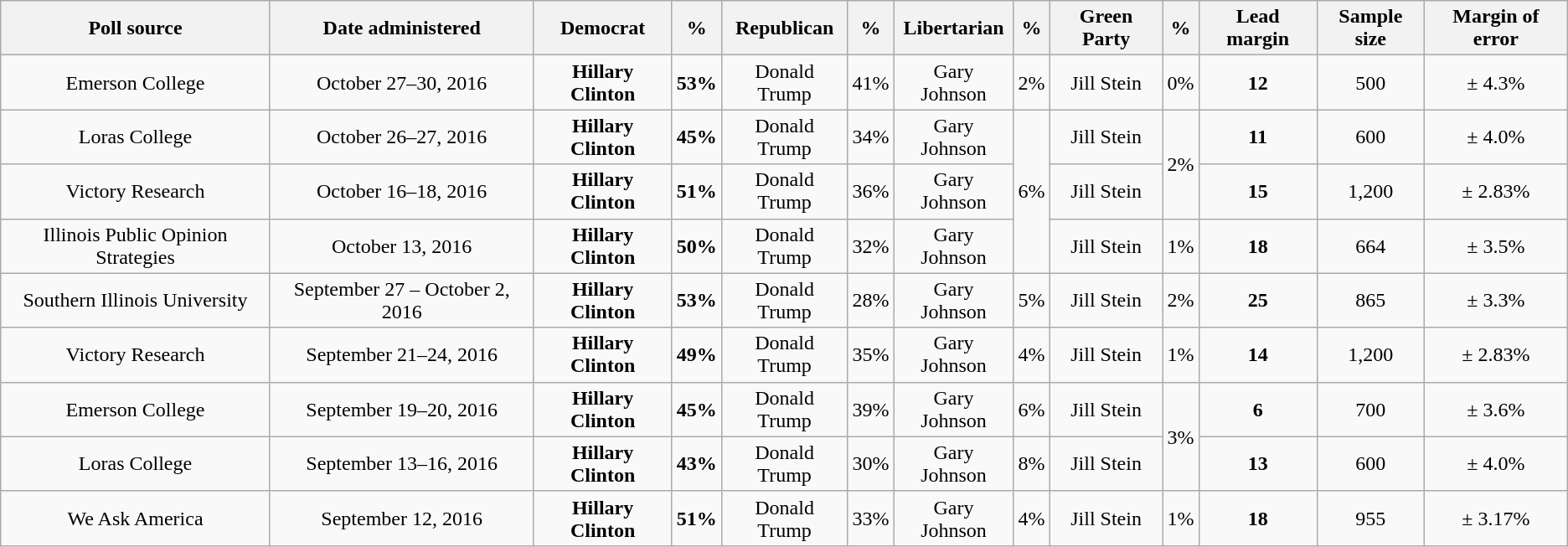<table class="wikitable" style="text-align:center;">
<tr>
<th>Poll source</th>
<th>Date administered</th>
<th>Democrat</th>
<th>%</th>
<th>Republican</th>
<th>%</th>
<th>Libertarian</th>
<th>%</th>
<th>Green Party</th>
<th>%</th>
<th>Lead margin</th>
<th>Sample size</th>
<th>Margin of error</th>
</tr>
<tr>
<td>Emerson College</td>
<td>October 27–30, 2016</td>
<td><strong>Hillary Clinton</strong></td>
<td><strong>53%</strong></td>
<td>Donald Trump</td>
<td>41%</td>
<td>Gary Johnson</td>
<td>2%</td>
<td>Jill Stein</td>
<td>0%</td>
<td><strong>12</strong></td>
<td>500</td>
<td>± 4.3%</td>
</tr>
<tr>
<td>Loras College</td>
<td>October 26–27, 2016</td>
<td><strong>Hillary Clinton</strong></td>
<td><strong>45%</strong></td>
<td>Donald Trump</td>
<td>34%</td>
<td>Gary Johnson</td>
<td rowspan="3">6%</td>
<td>Jill Stein</td>
<td rowspan="2">2%</td>
<td><strong>11</strong></td>
<td>600</td>
<td>± 4.0%</td>
</tr>
<tr>
<td>Victory Research</td>
<td>October 16–18, 2016</td>
<td><strong>Hillary Clinton</strong></td>
<td><strong>51%</strong></td>
<td>Donald Trump</td>
<td>36%</td>
<td>Gary Johnson</td>
<td>Jill Stein</td>
<td><strong>15</strong></td>
<td>1,200</td>
<td>± 2.83%</td>
</tr>
<tr>
<td>Illinois Public Opinion Strategies</td>
<td>October 13, 2016</td>
<td><strong>Hillary Clinton</strong></td>
<td><strong>50%</strong></td>
<td>Donald Trump</td>
<td>32%</td>
<td>Gary Johnson</td>
<td>Jill Stein</td>
<td>1%</td>
<td><strong>18</strong></td>
<td>664</td>
<td>± 3.5%</td>
</tr>
<tr>
<td>Southern Illinois University</td>
<td>September 27 – October 2, 2016</td>
<td><strong>Hillary Clinton</strong></td>
<td><strong>53%</strong></td>
<td>Donald Trump</td>
<td>28%</td>
<td>Gary Johnson</td>
<td>5%</td>
<td>Jill Stein</td>
<td>2%</td>
<td><strong>25</strong></td>
<td>865</td>
<td>± 3.3%</td>
</tr>
<tr>
<td>Victory Research</td>
<td>September 21–24, 2016</td>
<td><strong>Hillary Clinton</strong></td>
<td><strong>49%</strong></td>
<td>Donald Trump</td>
<td>35%</td>
<td>Gary Johnson</td>
<td>4%</td>
<td>Jill Stein</td>
<td>1%</td>
<td><strong>14</strong></td>
<td>1,200</td>
<td>± 2.83%</td>
</tr>
<tr>
<td>Emerson College</td>
<td>September 19–20, 2016</td>
<td><strong>Hillary Clinton</strong></td>
<td><strong>45%</strong></td>
<td>Donald Trump</td>
<td>39%</td>
<td>Gary Johnson</td>
<td>6%</td>
<td>Jill Stein</td>
<td rowspan="2">3%</td>
<td><strong>6</strong></td>
<td>700</td>
<td>± 3.6%</td>
</tr>
<tr>
<td>Loras College</td>
<td>September 13–16, 2016</td>
<td><strong>Hillary Clinton</strong></td>
<td><strong>43%</strong></td>
<td>Donald Trump</td>
<td>30%</td>
<td>Gary Johnson</td>
<td>8%</td>
<td>Jill Stein</td>
<td><strong>13</strong></td>
<td>600</td>
<td>± 4.0%</td>
</tr>
<tr>
<td>We Ask America</td>
<td>September 12, 2016</td>
<td><strong>Hillary Clinton</strong></td>
<td><strong>51%</strong></td>
<td>Donald Trump</td>
<td>33%</td>
<td>Gary Johnson</td>
<td>4%</td>
<td>Jill Stein</td>
<td>1%</td>
<td><strong>18</strong></td>
<td>955</td>
<td>± 3.17%</td>
</tr>
</table>
